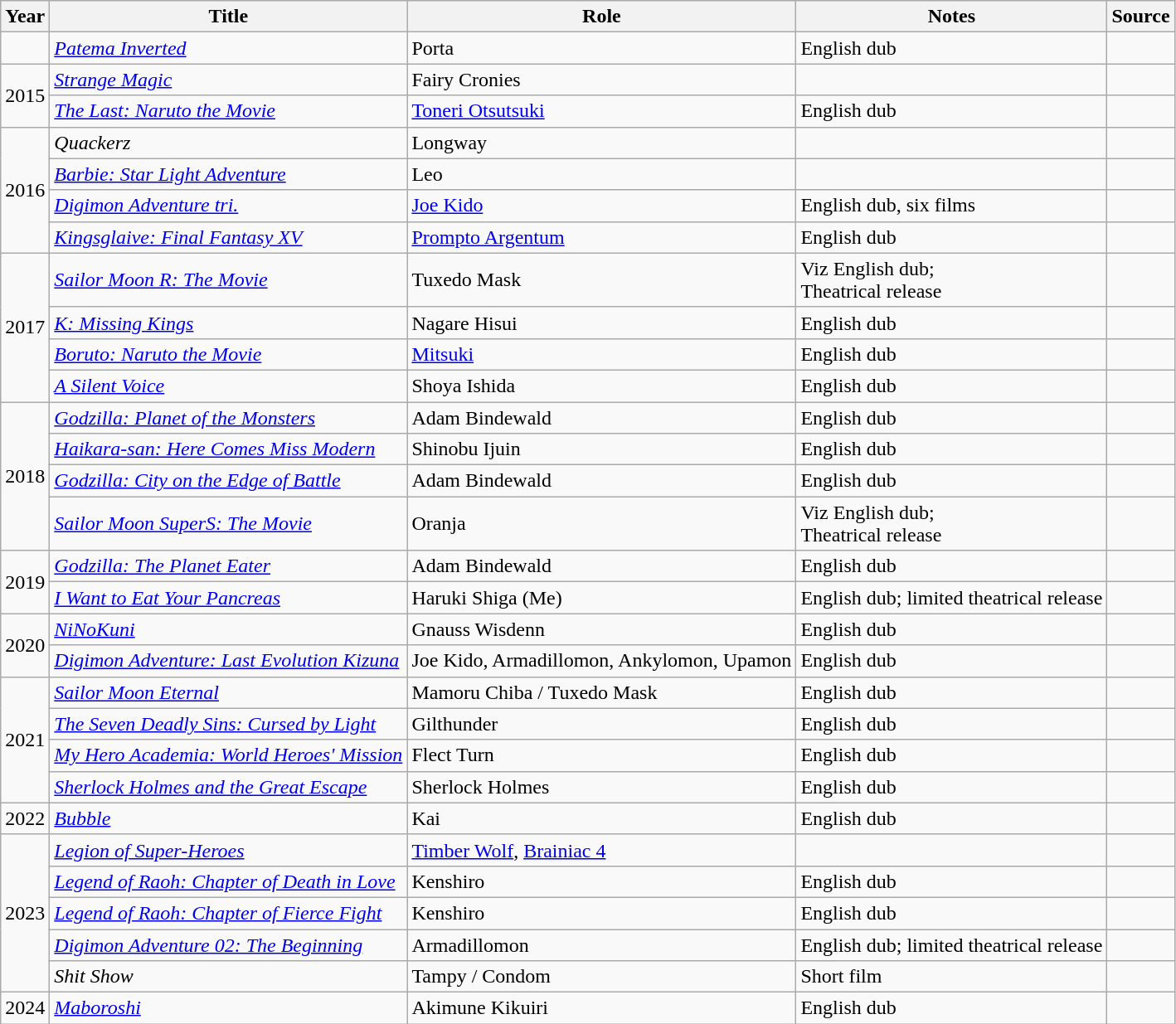<table class="wikitable sortable">
<tr>
<th>Year</th>
<th>Title</th>
<th>Role</th>
<th>Notes</th>
<th>Source</th>
</tr>
<tr>
<td></td>
<td><em><a href='#'>Patema Inverted</a></em></td>
<td>Porta</td>
<td>English dub</td>
<td></td>
</tr>
<tr>
<td rowspan="2">2015</td>
<td><em><a href='#'>Strange Magic</a></em></td>
<td>Fairy Cronies</td>
<td></td>
<td></td>
</tr>
<tr>
<td><em><a href='#'>The Last: Naruto the Movie</a></em></td>
<td><a href='#'>Toneri Otsutsuki</a></td>
<td>English dub</td>
<td></td>
</tr>
<tr>
<td rowspan="4">2016</td>
<td><em>Quackerz</em></td>
<td>Longway</td>
<td></td>
<td></td>
</tr>
<tr>
<td><em><a href='#'>Barbie: Star Light Adventure</a></em></td>
<td>Leo</td>
<td></td>
<td></td>
</tr>
<tr>
<td><em><a href='#'>Digimon Adventure tri.</a></em></td>
<td><a href='#'>Joe Kido</a></td>
<td>English dub, six films</td>
<td></td>
</tr>
<tr>
<td><em><a href='#'>Kingsglaive: Final Fantasy XV</a></em></td>
<td><a href='#'>Prompto Argentum</a></td>
<td>English dub</td>
<td></td>
</tr>
<tr>
<td rowspan="4">2017</td>
<td><em><a href='#'>Sailor Moon R: The Movie</a></em></td>
<td>Tuxedo Mask</td>
<td>Viz English dub;<br>Theatrical release</td>
<td></td>
</tr>
<tr>
<td><em><a href='#'>K: Missing Kings</a></em></td>
<td>Nagare Hisui</td>
<td>English dub</td>
<td></td>
</tr>
<tr>
<td><em><a href='#'>Boruto: Naruto the Movie</a></em></td>
<td><a href='#'>Mitsuki</a></td>
<td>English dub</td>
<td></td>
</tr>
<tr>
<td><em><a href='#'>A Silent Voice</a></em></td>
<td>Shoya Ishida</td>
<td>English dub</td>
<td></td>
</tr>
<tr>
<td rowspan="4">2018</td>
<td><em><a href='#'>Godzilla: Planet of the Monsters</a></em></td>
<td>Adam Bindewald</td>
<td>English dub</td>
<td></td>
</tr>
<tr>
<td><em><a href='#'>Haikara-san: Here Comes Miss Modern</a></em></td>
<td>Shinobu Ijuin</td>
<td>English dub</td>
<td></td>
</tr>
<tr>
<td><em><a href='#'>Godzilla: City on the Edge of Battle</a></em></td>
<td>Adam Bindewald</td>
<td>English dub</td>
<td></td>
</tr>
<tr>
<td><em><a href='#'>Sailor Moon SuperS: The Movie</a></em></td>
<td>Oranja</td>
<td>Viz English dub;<br>Theatrical release</td>
<td></td>
</tr>
<tr>
<td rowspan="2">2019</td>
<td><em><a href='#'>Godzilla: The Planet Eater</a></em></td>
<td>Adam Bindewald</td>
<td>English dub</td>
<td></td>
</tr>
<tr>
<td><em><a href='#'>I Want to Eat Your Pancreas</a></em></td>
<td>Haruki Shiga (Me)</td>
<td>English dub; limited theatrical release</td>
<td></td>
</tr>
<tr>
<td rowspan="2">2020</td>
<td><em><a href='#'>NiNoKuni</a></em></td>
<td>Gnauss Wisdenn</td>
<td>English dub</td>
<td></td>
</tr>
<tr>
<td><em><a href='#'>Digimon Adventure: Last Evolution Kizuna</a></em></td>
<td>Joe Kido, Armadillomon, Ankylomon, Upamon</td>
<td>English dub</td>
<td></td>
</tr>
<tr>
<td rowspan="4">2021</td>
<td><em><a href='#'>Sailor Moon Eternal</a></em></td>
<td>Mamoru Chiba / Tuxedo Mask</td>
<td>English dub</td>
<td></td>
</tr>
<tr>
<td><em><a href='#'>The Seven Deadly Sins: Cursed by Light</a></em></td>
<td>Gilthunder</td>
<td>English dub</td>
<td></td>
</tr>
<tr>
<td><em><a href='#'>My Hero Academia: World Heroes' Mission</a></em></td>
<td>Flect Turn</td>
<td>English dub</td>
<td></td>
</tr>
<tr>
<td><em><a href='#'>Sherlock Holmes and the Great Escape</a></em></td>
<td>Sherlock Holmes</td>
<td>English dub</td>
<td></td>
</tr>
<tr>
<td>2022</td>
<td><em><a href='#'>Bubble</a></em></td>
<td>Kai</td>
<td>English dub</td>
<td></td>
</tr>
<tr>
<td rowspan="5">2023</td>
<td><em><a href='#'>Legion of Super-Heroes</a></em></td>
<td><a href='#'>Timber Wolf</a>, <a href='#'>Brainiac 4</a></td>
<td></td>
<td></td>
</tr>
<tr>
<td><a href='#'><em>Legend of Raoh: Chapter of Death in Love</em></a></td>
<td>Kenshiro</td>
<td>English dub</td>
<td></td>
</tr>
<tr>
<td><em><a href='#'>Legend of Raoh: Chapter of Fierce Fight</a></em></td>
<td>Kenshiro</td>
<td>English dub</td>
<td></td>
</tr>
<tr>
<td><em><a href='#'>Digimon Adventure 02: The Beginning</a></em></td>
<td>Armadillomon</td>
<td>English dub; limited theatrical release</td>
<td></td>
</tr>
<tr>
<td><em>Shit Show</em></td>
<td>Tampy / Condom</td>
<td>Short film</td>
<td></td>
</tr>
<tr>
<td>2024</td>
<td><em><a href='#'>Maboroshi</a></em></td>
<td>Akimune Kikuiri</td>
<td>English dub</td>
<td></td>
</tr>
</table>
